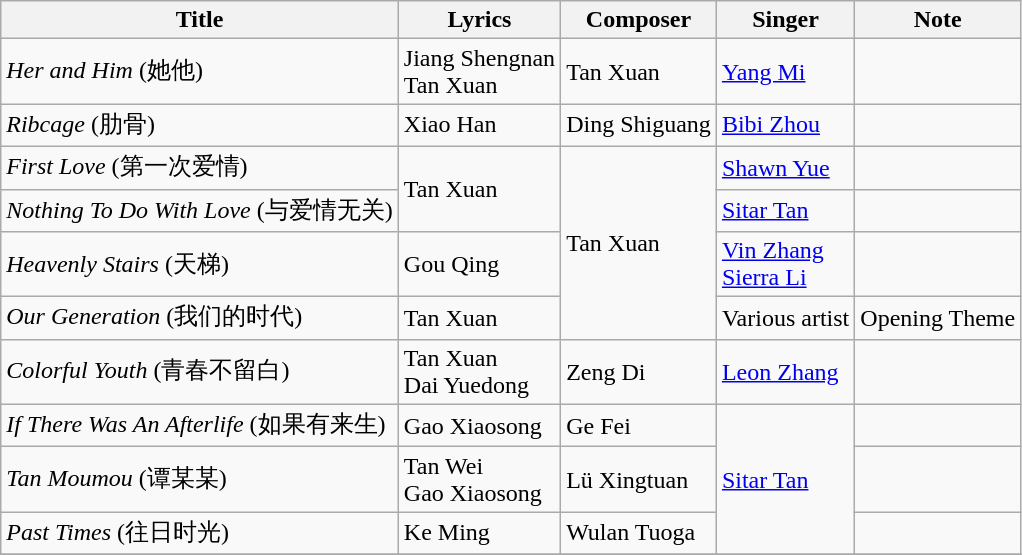<table class="wikitable">
<tr>
<th>Title</th>
<th>Lyrics</th>
<th>Composer</th>
<th>Singer</th>
<th>Note</th>
</tr>
<tr>
<td><em>Her and Him</em> (她他)</td>
<td>Jiang Shengnan<br>Tan Xuan</td>
<td>Tan Xuan</td>
<td><a href='#'>Yang Mi</a></td>
<td></td>
</tr>
<tr>
<td><em>Ribcage</em> (肋骨)</td>
<td>Xiao Han</td>
<td>Ding Shiguang</td>
<td><a href='#'>Bibi Zhou</a></td>
<td></td>
</tr>
<tr>
<td><em>First Love</em> (第一次爱情)</td>
<td rowspan="2">Tan Xuan</td>
<td rowspan="4">Tan Xuan</td>
<td><a href='#'>Shawn Yue</a></td>
<td></td>
</tr>
<tr>
<td><em>Nothing To Do With Love</em> (与爱情无关)</td>
<td><a href='#'>Sitar Tan</a></td>
<td></td>
</tr>
<tr>
<td><em>Heavenly Stairs</em> (天梯)</td>
<td>Gou Qing</td>
<td><a href='#'>Vin Zhang</a><br><a href='#'>Sierra Li</a></td>
<td></td>
</tr>
<tr>
<td><em>Our Generation</em> (我们的时代)</td>
<td>Tan Xuan</td>
<td>Various artist</td>
<td>Opening Theme</td>
</tr>
<tr>
<td><em>Colorful Youth</em> (青春不留白)</td>
<td>Tan Xuan<br>Dai Yuedong</td>
<td>Zeng Di</td>
<td><a href='#'>Leon Zhang</a></td>
<td></td>
</tr>
<tr>
<td><em>If There Was An Afterlife</em> (如果有来生)</td>
<td>Gao Xiaosong</td>
<td>Ge Fei</td>
<td rowspan="3"><a href='#'>Sitar Tan</a></td>
<td></td>
</tr>
<tr>
<td><em>Tan Moumou</em> (谭某某)</td>
<td>Tan Wei<br>Gao Xiaosong</td>
<td>Lü Xingtuan</td>
<td></td>
</tr>
<tr>
<td><em>Past Times</em> (往日时光)</td>
<td>Ke Ming</td>
<td>Wulan Tuoga</td>
<td></td>
</tr>
<tr>
</tr>
</table>
